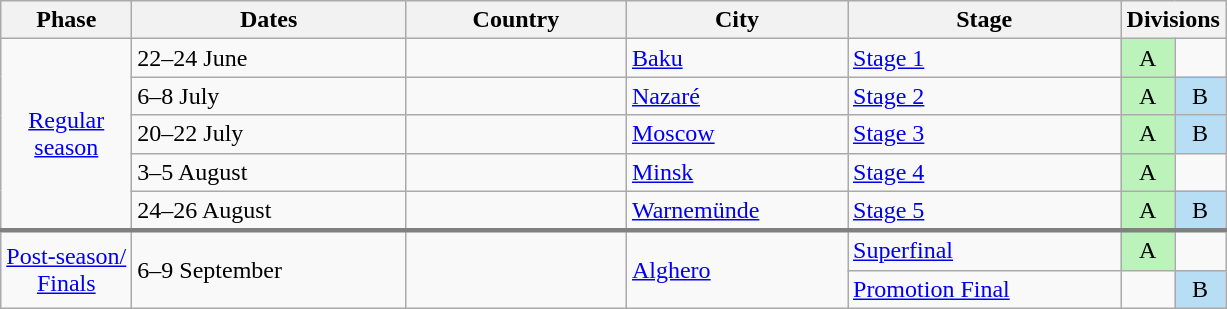<table class="wikitable">
<tr>
<th>Phase</th>
<th width="175">Dates</th>
<th width="140">Country</th>
<th width="140">City</th>
<th width="175">Stage</th>
<th colspan=2>Divisions</th>
</tr>
<tr>
<td rowspan=5 align=center><a href='#'>Regular<br>season</a></td>
<td>22–24 June</td>
<td></td>
<td><a href='#'>Baku</a></td>
<td><a href='#'>Stage 1</a></td>
<td bgcolor=#bbf3bb align=center>A</td>
<td></td>
</tr>
<tr>
<td>6–8 July</td>
<td></td>
<td><a href='#'>Nazaré</a></td>
<td><a href='#'>Stage 2</a></td>
<td bgcolor=#bbf3bb align=center>A</td>
<td bgcolor=#b8def6 align=center>B</td>
</tr>
<tr>
<td>20–22 July</td>
<td></td>
<td><a href='#'>Moscow</a></td>
<td><a href='#'>Stage 3</a></td>
<td bgcolor=#bbf3bb align=center>A</td>
<td bgcolor=#b8def6 align=center>B</td>
</tr>
<tr>
<td>3–5 August</td>
<td></td>
<td><a href='#'>Minsk</a></td>
<td><a href='#'>Stage 4</a></td>
<td bgcolor=#bbf3bb align=center>A</td>
<td></td>
</tr>
<tr style="border-bottom: 3px solid grey">
<td>24–26 August</td>
<td></td>
<td><a href='#'>Warnemünde</a></td>
<td><a href='#'>Stage 5</a></td>
<td bgcolor=#bbf3bb align=center>A</td>
<td bgcolor=#b8def6 align=center>B</td>
</tr>
<tr>
<td rowspan=2 align=center><a href='#'>Post-season/<br>Finals</a></td>
<td rowspan=2>6–9 September</td>
<td rowspan=2></td>
<td rowspan=2><a href='#'>Alghero</a></td>
<td><a href='#'>Superfinal</a></td>
<td bgcolor=#bbf3bb align=center>A</td>
<td></td>
</tr>
<tr>
<td><a href='#'>Promotion Final</a></td>
<td></td>
<td bgcolor=#b8def6 align=center>B</td>
</tr>
</table>
